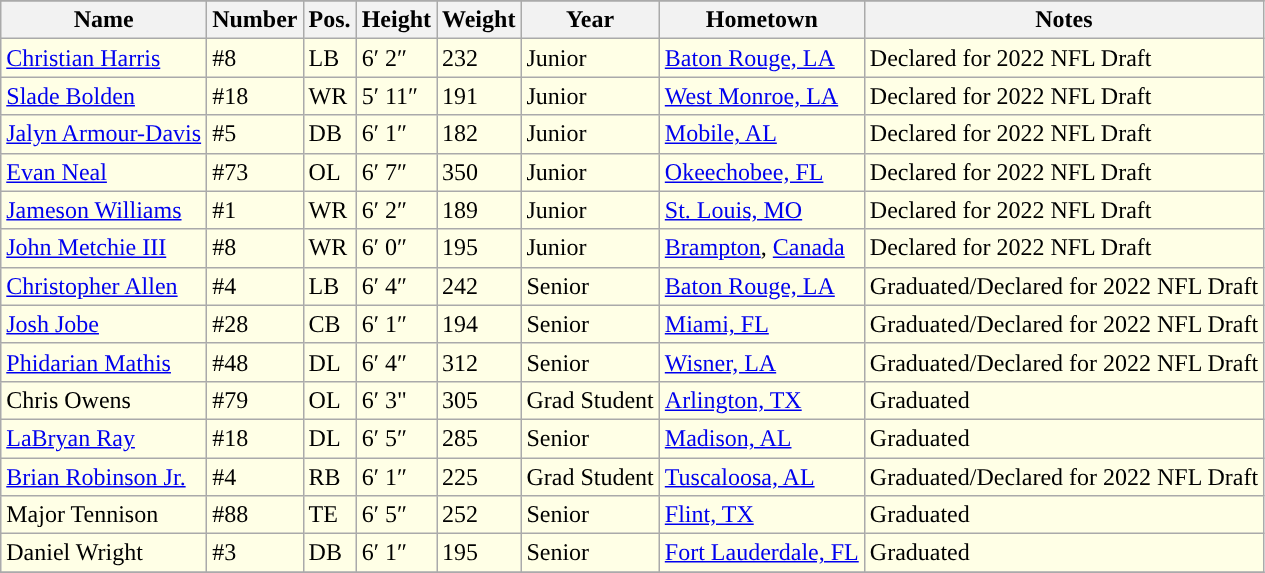<table class="wikitable sortable collapsible">
<tr>
</tr>
<tr>
<th>Name</th>
<th>Number</th>
<th>Pos.</th>
<th>Height</th>
<th>Weight</th>
<th>Year</th>
<th>Hometown</th>
<th class="unsortable">Notes</th>
</tr>
<tr style="background:#FFFFE6;">
<td><a href='#'>Christian Harris</a></td>
<td>#8</td>
<td>LB</td>
<td>6′ 2″</td>
<td>232</td>
<td>Junior</td>
<td><a href='#'>Baton Rouge, LA</a></td>
<td>Declared for 2022 NFL Draft</td>
</tr>
<tr style="background:#FFFFE6;">
<td><a href='#'>Slade Bolden</a></td>
<td>#18</td>
<td>WR</td>
<td>5′ 11″</td>
<td>191</td>
<td> Junior</td>
<td><a href='#'>West Monroe, LA</a></td>
<td>Declared for 2022 NFL Draft</td>
</tr>
<tr style="background:#FFFFE6;">
<td><a href='#'>Jalyn Armour-Davis</a></td>
<td>#5</td>
<td>DB</td>
<td>6′ 1″</td>
<td>182</td>
<td> Junior</td>
<td><a href='#'>Mobile, AL</a></td>
<td>Declared for 2022 NFL Draft</td>
</tr>
<tr style="background:#FFFFE6;">
<td><a href='#'>Evan Neal</a></td>
<td>#73</td>
<td>OL</td>
<td>6′ 7″</td>
<td>350</td>
<td>Junior</td>
<td><a href='#'>Okeechobee, FL</a></td>
<td>Declared for 2022 NFL Draft</td>
</tr>
<tr style="background:#FFFFE6;">
<td><a href='#'>Jameson Williams</a></td>
<td>#1</td>
<td>WR</td>
<td>6′ 2″</td>
<td>189</td>
<td>Junior</td>
<td><a href='#'>St. Louis, MO</a></td>
<td>Declared for 2022 NFL Draft</td>
</tr>
<tr style="background:#FFFFE6;">
<td><a href='#'>John Metchie III</a></td>
<td>#8</td>
<td>WR</td>
<td>6′ 0″</td>
<td>195</td>
<td>Junior</td>
<td><a href='#'>Brampton</a>, <a href='#'>Canada</a></td>
<td>Declared for 2022 NFL Draft</td>
</tr>
<tr style="background:#FFFFE6;">
<td><a href='#'>Christopher Allen</a></td>
<td>#4</td>
<td>LB</td>
<td>6′ 4″</td>
<td>242</td>
<td> Senior</td>
<td><a href='#'>Baton Rouge, LA</a></td>
<td>Graduated/Declared for 2022 NFL Draft</td>
</tr>
<tr style="background:#FFFFE6;">
<td><a href='#'>Josh Jobe</a></td>
<td>#28</td>
<td>CB</td>
<td>6′ 1″</td>
<td>194</td>
<td>Senior</td>
<td><a href='#'>Miami, FL</a></td>
<td>Graduated/Declared for 2022 NFL Draft</td>
</tr>
<tr style="background:#FFFFE6;">
<td><a href='#'>Phidarian Mathis</a></td>
<td>#48</td>
<td>DL</td>
<td>6′ 4″</td>
<td>312</td>
<td> Senior</td>
<td><a href='#'>Wisner, LA</a></td>
<td>Graduated/Declared for 2022 NFL Draft</td>
</tr>
<tr style="background:#FFFFE6;">
<td>Chris Owens</td>
<td>#79</td>
<td>OL</td>
<td>6′ 3"</td>
<td>305</td>
<td>Grad Student</td>
<td><a href='#'>Arlington, TX</a></td>
<td>Graduated</td>
</tr>
<tr style="background:#FFFFE6;">
<td><a href='#'>LaBryan Ray</a></td>
<td>#18</td>
<td>DL</td>
<td>6′ 5″</td>
<td>285</td>
<td> Senior</td>
<td><a href='#'>Madison, AL</a></td>
<td>Graduated</td>
</tr>
<tr style="background:#FFFFE6;">
<td><a href='#'>Brian Robinson Jr.</a></td>
<td>#4</td>
<td>RB</td>
<td>6′ 1″</td>
<td>225</td>
<td>Grad Student</td>
<td><a href='#'>Tuscaloosa, AL</a></td>
<td>Graduated/Declared for 2022 NFL Draft</td>
</tr>
<tr style="background:#FFFFE6;">
<td>Major Tennison</td>
<td>#88</td>
<td>TE</td>
<td>6′ 5″</td>
<td>252</td>
<td> Senior</td>
<td><a href='#'>Flint, TX</a></td>
<td>Graduated</td>
</tr>
<tr style="background:#FFFFE6;">
<td>Daniel Wright</td>
<td>#3</td>
<td>DB</td>
<td>6′ 1″</td>
<td>195</td>
<td> Senior</td>
<td><a href='#'>Fort Lauderdale, FL</a></td>
<td>Graduated</td>
</tr>
<tr>
</tr>
</table>
